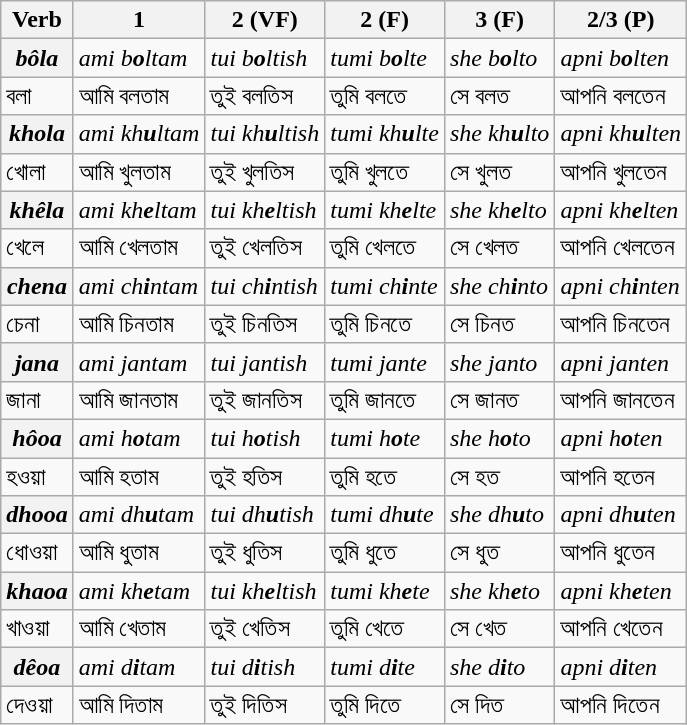<table class="wikitable">
<tr>
<th>Verb</th>
<th>1</th>
<th>2 (VF)</th>
<th>2 (F)</th>
<th>3 (F)</th>
<th>2/3 (P)</th>
</tr>
<tr>
<th><em>bôla</em></th>
<td><em>ami b<strong>o</strong>ltam</em></td>
<td><em>tui b<strong>o</strong>ltish</em></td>
<td><em>tumi b<strong>o</strong>lte</em></td>
<td><em>she b<strong>o</strong>lto</em></td>
<td><em>apni b<strong>o</strong>lten</em></td>
</tr>
<tr>
<td>বলা</td>
<td>আমি বলতাম</td>
<td>তুই বলতিস</td>
<td>তুমি বলতে</td>
<td>সে বলত</td>
<td>আপনি বলতেন</td>
</tr>
<tr>
<th><em>khola</em></th>
<td><em>ami kh<strong>u</strong>ltam</em></td>
<td><em>tui kh<strong>u</strong>ltish</em></td>
<td><em>tumi kh<strong>u</strong>lte</em></td>
<td><em>she kh<strong>u</strong>lto</em></td>
<td><em>apni kh<strong>u</strong>lten</em></td>
</tr>
<tr>
<td>খোলা</td>
<td>আমি খুলতাম</td>
<td>তুই খুলতিস</td>
<td>তুমি খুলতে</td>
<td>সে খুলত</td>
<td>আপনি খুলতেন</td>
</tr>
<tr>
<th><em>khêla</em></th>
<td><em>ami kh<strong>e</strong>ltam</em></td>
<td><em>tui kh<strong>e</strong>ltish</em></td>
<td><em>tumi kh<strong>e</strong>lte</em></td>
<td><em>she kh<strong>e</strong>lto</em></td>
<td><em>apni kh<strong>e</strong>lten</em></td>
</tr>
<tr>
<td>খেলে</td>
<td>আমি খেলতাম</td>
<td>তুই খেলতিস</td>
<td>তুমি খেলতে</td>
<td>সে খেলত</td>
<td>আপনি খেলতেন</td>
</tr>
<tr>
<th><em>chena</em></th>
<td><em>ami ch<strong>i</strong>ntam</em></td>
<td><em>tui ch<strong>i</strong>ntish</em></td>
<td><em>tumi ch<strong>i</strong>nte</em></td>
<td><em>she ch<strong>i</strong>nto</em></td>
<td><em>apni ch<strong>i</strong>nten</em></td>
</tr>
<tr>
<td>চেনা</td>
<td>আমি চিনতাম</td>
<td>তুই চিনতিস</td>
<td>তুমি চিনতে</td>
<td>সে চিনত</td>
<td>আপনি চিনতেন</td>
</tr>
<tr>
<th><em>jana</em></th>
<td><em>ami jantam</em></td>
<td><em>tui jantish</em></td>
<td><em>tumi jante</em></td>
<td><em>she janto</em></td>
<td><em>apni janten</em></td>
</tr>
<tr>
<td>জানা</td>
<td>আমি জানতাম</td>
<td>তুই জানতিস</td>
<td>তুমি জানতে</td>
<td>সে জানত</td>
<td>আপনি জানতেন</td>
</tr>
<tr>
<th><em>hôoa</em></th>
<td><em>ami h<strong>o</strong>tam</em></td>
<td><em>tui h<strong>o</strong>tish</em></td>
<td><em>tumi h<strong>o</strong>te</em></td>
<td><em>she h<strong>o</strong>to</em></td>
<td><em>apni h<strong>o</strong>ten</em></td>
</tr>
<tr>
<td>হওয়া</td>
<td>আমি হতাম</td>
<td>তুই হতিস</td>
<td>তুমি হতে</td>
<td>সে হত</td>
<td>আপনি হতেন</td>
</tr>
<tr>
<th><em>dhooa</em></th>
<td><em>ami dh<strong>u</strong>tam</em></td>
<td><em>tui dh<strong>u</strong>tish</em></td>
<td><em>tumi dh<strong>u</strong>te</em></td>
<td><em>she dh<strong>u</strong>to</em></td>
<td><em>apni dh<strong>u</strong>ten</em></td>
</tr>
<tr>
<td>ধোওয়া</td>
<td>আমি ধুতাম</td>
<td>তুই ধুতিস</td>
<td>তুমি ধুতে</td>
<td>সে ধুত</td>
<td>আপনি ধুতেন</td>
</tr>
<tr>
<th><em>khaoa</em></th>
<td><em>ami kh<strong>e</strong>tam</em></td>
<td><em>tui kh<strong>e</strong>ltish</em></td>
<td><em>tumi kh<strong>e</strong>te</em></td>
<td><em>she kh<strong>e</strong>to</em></td>
<td><em>apni kh<strong>e</strong>ten</em></td>
</tr>
<tr>
<td>খাওয়া</td>
<td>আমি খেতাম</td>
<td>তুই খেতিস</td>
<td>তুমি খেতে</td>
<td>সে খেত</td>
<td>আপনি খেতেন</td>
</tr>
<tr>
<th><em>dêoa</em></th>
<td><em>ami d<strong>i</strong>tam</em></td>
<td><em>tui d<strong>i</strong>tish</em></td>
<td><em>tumi d<strong>i</strong>te</em></td>
<td><em>she d<strong>i</strong>to</em></td>
<td><em>apni d<strong>i</strong>ten</em></td>
</tr>
<tr>
<td>দেওয়া</td>
<td>আমি দিতাম</td>
<td>তুই দিতিস</td>
<td>তুমি দিতে</td>
<td>সে দিত</td>
<td>আপনি দিতেন</td>
</tr>
</table>
